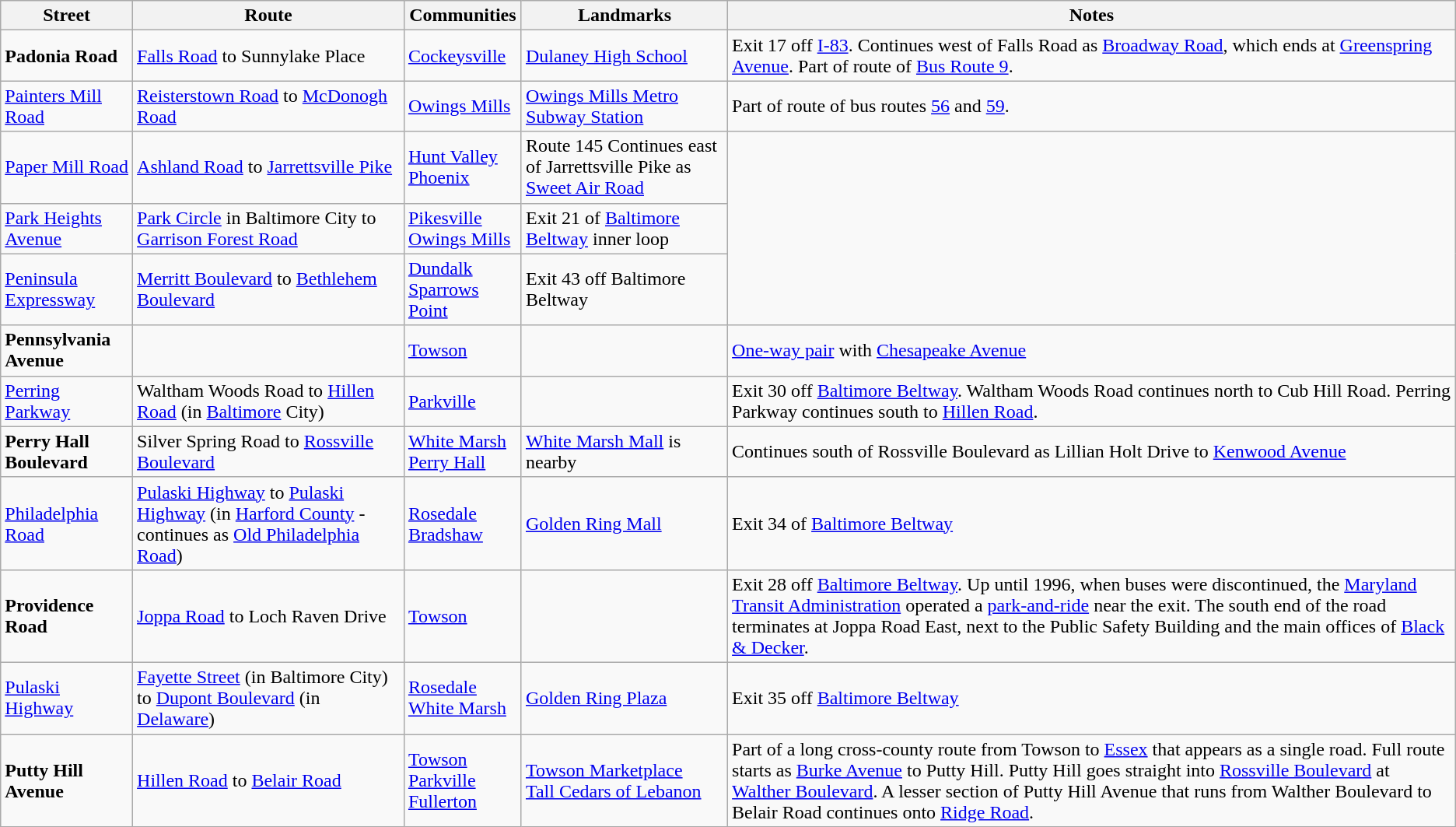<table class="wikitable">
<tr>
<th>Street</th>
<th>Route</th>
<th>Communities</th>
<th>Landmarks</th>
<th>Notes</th>
</tr>
<tr>
<td><strong>Padonia Road</strong></td>
<td><a href='#'>Falls Road</a> to Sunnylake Place</td>
<td><a href='#'>Cockeysville</a></td>
<td><a href='#'>Dulaney High School</a></td>
<td>Exit 17 off <a href='#'>I-83</a>. Continues west of Falls Road as <a href='#'>Broadway Road</a>, which ends at <a href='#'>Greenspring Avenue</a>. Part of route of <a href='#'>Bus Route 9</a>.</td>
</tr>
<tr>
<td><a href='#'>Painters Mill Road</a></td>
<td><a href='#'>Reisterstown Road</a> to <a href='#'>McDonogh Road</a></td>
<td><a href='#'>Owings Mills</a></td>
<td><a href='#'>Owings Mills Metro Subway Station</a></td>
<td>Part of route of bus routes <a href='#'>56</a> and <a href='#'>59</a>.</td>
</tr>
<tr>
<td><a href='#'>Paper Mill Road</a></td>
<td><a href='#'>Ashland Road</a> to <a href='#'>Jarrettsville Pike</a></td>
<td><a href='#'>Hunt Valley</a><br><a href='#'>Phoenix</a></td>
<td>Route 145 Continues east of Jarrettsville Pike as <a href='#'>Sweet Air Road</a></td>
</tr>
<tr>
<td><a href='#'>Park Heights Avenue</a></td>
<td><a href='#'>Park Circle</a> in Baltimore City to <a href='#'>Garrison Forest Road</a></td>
<td><a href='#'>Pikesville</a><br><a href='#'>Owings Mills</a></td>
<td>Exit 21 of <a href='#'>Baltimore Beltway</a> inner loop</td>
</tr>
<tr>
<td><a href='#'>Peninsula Expressway</a></td>
<td><a href='#'>Merritt Boulevard</a> to <a href='#'>Bethlehem Boulevard</a></td>
<td><a href='#'>Dundalk</a><br><a href='#'>Sparrows Point</a></td>
<td>Exit 43 off Baltimore Beltway</td>
</tr>
<tr>
<td><strong>Pennsylvania Avenue</strong></td>
<td></td>
<td><a href='#'>Towson</a></td>
<td></td>
<td><a href='#'>One-way pair</a> with <a href='#'>Chesapeake Avenue</a></td>
</tr>
<tr>
<td><a href='#'>Perring Parkway</a></td>
<td>Waltham Woods Road to <a href='#'>Hillen Road</a> (in <a href='#'>Baltimore</a> City)</td>
<td><a href='#'>Parkville</a></td>
<td></td>
<td>Exit 30 off <a href='#'>Baltimore Beltway</a>. Waltham Woods Road continues north to Cub Hill Road. Perring Parkway continues south to <a href='#'>Hillen Road</a>.</td>
</tr>
<tr>
<td><strong>Perry Hall Boulevard</strong></td>
<td>Silver Spring Road to <a href='#'>Rossville Boulevard</a></td>
<td><a href='#'>White Marsh</a><br><a href='#'>Perry Hall</a></td>
<td><a href='#'>White Marsh Mall</a> is nearby</td>
<td>Continues south of Rossville Boulevard as Lillian Holt Drive to <a href='#'>Kenwood Avenue</a></td>
</tr>
<tr>
<td><a href='#'>Philadelphia Road</a></td>
<td><a href='#'>Pulaski Highway</a> to <a href='#'>Pulaski Highway</a> (in <a href='#'>Harford County</a> - continues as <a href='#'>Old Philadelphia Road</a>)</td>
<td><a href='#'>Rosedale</a><br><a href='#'>Bradshaw</a></td>
<td><a href='#'>Golden Ring Mall</a></td>
<td>Exit 34 of <a href='#'>Baltimore Beltway</a></td>
</tr>
<tr>
<td><strong>Providence Road</strong></td>
<td><a href='#'>Joppa Road</a> to Loch Raven Drive</td>
<td><a href='#'>Towson</a></td>
<td></td>
<td>Exit 28 off <a href='#'>Baltimore Beltway</a>. Up until 1996, when buses were discontinued, the <a href='#'>Maryland Transit Administration</a> operated a <a href='#'>park-and-ride</a> near the exit. The south end of the road terminates at Joppa Road East, next to the Public Safety Building and the main offices of <a href='#'>Black & Decker</a>.</td>
</tr>
<tr>
<td><a href='#'>Pulaski Highway</a></td>
<td><a href='#'>Fayette Street</a> (in Baltimore City) to <a href='#'>Dupont Boulevard</a> (in <a href='#'>Delaware</a>)</td>
<td><a href='#'>Rosedale</a><br><a href='#'>White Marsh</a></td>
<td><a href='#'>Golden Ring Plaza</a></td>
<td>Exit 35 off <a href='#'>Baltimore Beltway</a></td>
</tr>
<tr>
<td><strong>Putty Hill Avenue</strong></td>
<td><a href='#'>Hillen Road</a> to <a href='#'>Belair Road</a></td>
<td><a href='#'>Towson</a><br><a href='#'>Parkville</a><br><a href='#'>Fullerton</a></td>
<td><a href='#'>Towson Marketplace</a><br><a href='#'>Tall Cedars of Lebanon</a></td>
<td>Part of a long cross-county route from Towson to <a href='#'>Essex</a> that appears as a single road. Full route starts as <a href='#'>Burke Avenue</a> to Putty Hill. Putty Hill goes straight into <a href='#'>Rossville Boulevard</a> at <a href='#'>Walther Boulevard</a>. A lesser section of Putty Hill Avenue that runs from Walther Boulevard to Belair Road continues onto <a href='#'>Ridge Road</a>.</td>
</tr>
</table>
